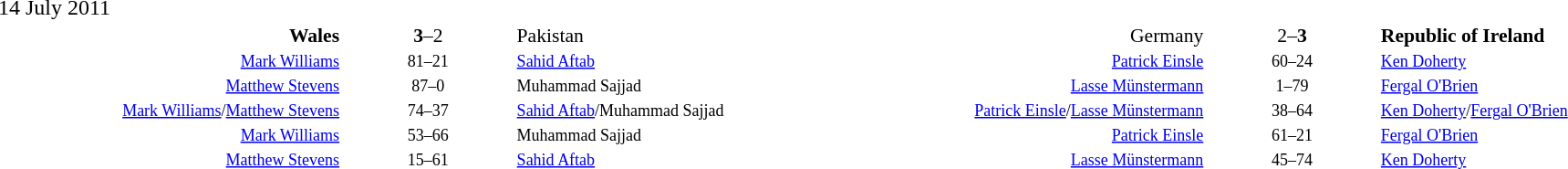<table width="100%" cellspacing="1">
<tr>
<th width=20%></th>
<th width=10%></th>
<th width=20%></th>
<th width=20%></th>
<th width=10%></th>
<th width=20%></th>
</tr>
<tr>
<td>14 July 2011</td>
</tr>
<tr style=font-size:90%>
<td align=right><strong>Wales </strong></td>
<td align=center><strong>3</strong>–2</td>
<td> Pakistan</td>
<td align=right>Germany </td>
<td align=center>2–<strong>3</strong></td>
<td><strong> Republic of Ireland</strong></td>
</tr>
<tr style=font-size:75%>
<td align=right><a href='#'>Mark Williams</a></td>
<td align=center>81–21</td>
<td><a href='#'>Sahid Aftab</a></td>
<td align=right><a href='#'>Patrick Einsle</a></td>
<td align=center>60–24</td>
<td><a href='#'>Ken Doherty</a></td>
</tr>
<tr style=font-size:75%>
<td align=right><a href='#'>Matthew Stevens</a></td>
<td align=center>87–0</td>
<td>Muhammad Sajjad</td>
<td align=right><a href='#'>Lasse Münstermann</a></td>
<td align=center>1–79</td>
<td><a href='#'>Fergal O'Brien</a></td>
</tr>
<tr style=font-size:75%>
<td align=right><a href='#'>Mark Williams</a>/<a href='#'>Matthew Stevens</a></td>
<td align=center>74–37</td>
<td><a href='#'>Sahid Aftab</a>/Muhammad Sajjad</td>
<td align=right><a href='#'>Patrick Einsle</a>/<a href='#'>Lasse Münstermann</a></td>
<td align=center>38–64</td>
<td><a href='#'>Ken Doherty</a>/<a href='#'>Fergal O'Brien</a></td>
</tr>
<tr style=font-size:75%>
<td align=right><a href='#'>Mark Williams</a></td>
<td align=center>53–66</td>
<td>Muhammad Sajjad</td>
<td align=right><a href='#'>Patrick Einsle</a></td>
<td align=center>61–21</td>
<td><a href='#'>Fergal O'Brien</a></td>
</tr>
<tr style=font-size:75%>
<td align=right><a href='#'>Matthew Stevens</a></td>
<td align=center>15–61</td>
<td><a href='#'>Sahid Aftab</a></td>
<td align=right><a href='#'>Lasse Münstermann</a></td>
<td align=center>45–74</td>
<td><a href='#'>Ken Doherty</a></td>
</tr>
</table>
